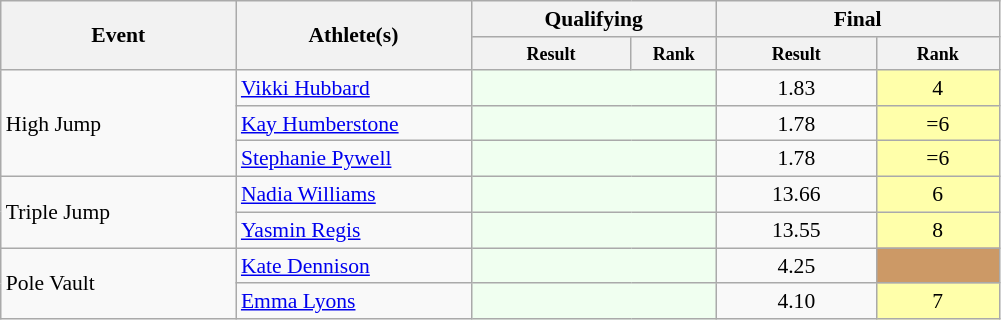<table class=wikitable style="font-size:90%">
<tr>
<th rowspan="2" style="width:150px;">Event</th>
<th rowspan="2" style="width:150px;">Athlete(s)</th>
<th colspan="2" style="width:150px;">Qualifying</th>
<th colspan="2" style="width:175px;">Final</th>
</tr>
<tr>
<th style="line-height:1em; width:100px;"><small>Result</small></th>
<th style="line-height:1em; width:50px;"><small>Rank</small></th>
<th style="line-height:1em; width:100px;"><small>Result</small></th>
<th style="line-height:1em; width:75px;"><small>Rank</small></th>
</tr>
<tr>
<td rowspan=3>High Jump</td>
<td><a href='#'>Vikki Hubbard</a></td>
<td colspan="2" style="background:honeydew;"></td>
<td style="text-align:center;">1.83</td>
<td style="text-align:center; background:#ffa;">4</td>
</tr>
<tr>
<td><a href='#'>Kay Humberstone</a></td>
<td colspan="2" style="background:honeydew;"></td>
<td style="text-align:center;">1.78</td>
<td style="text-align:center; background:#ffa;">=6</td>
</tr>
<tr>
<td><a href='#'>Stephanie Pywell</a></td>
<td colspan="2" style="background:honeydew;"></td>
<td style="text-align:center;">1.78</td>
<td style="text-align:center; background:#ffa;">=6</td>
</tr>
<tr>
<td rowspan=2>Triple Jump</td>
<td><a href='#'>Nadia Williams</a></td>
<td colspan="2" style="background:honeydew;"></td>
<td style="text-align:center;">13.66</td>
<td style="text-align:center; background:#ffa;">6</td>
</tr>
<tr>
<td><a href='#'>Yasmin Regis</a></td>
<td colspan="2" style="background:honeydew;"></td>
<td style="text-align:center;">13.55</td>
<td style="text-align:center; background:#ffa;">8</td>
</tr>
<tr>
<td rowspan=2>Pole Vault</td>
<td><a href='#'>Kate Dennison</a></td>
<td colspan="2" style="background:honeydew;"></td>
<td style="text-align:center;">4.25</td>
<td style="text-align:center; background:#c96;"></td>
</tr>
<tr>
<td><a href='#'>Emma Lyons</a></td>
<td colspan="2" style="background:honeydew;"></td>
<td style="text-align:center;">4.10</td>
<td style="text-align:center; background:#ffa;">7</td>
</tr>
</table>
